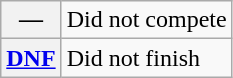<table class="wikitable">
<tr>
<th scope="row">—</th>
<td>Did not compete</td>
</tr>
<tr>
<th scope="row"><a href='#'>DNF</a></th>
<td>Did not finish</td>
</tr>
</table>
